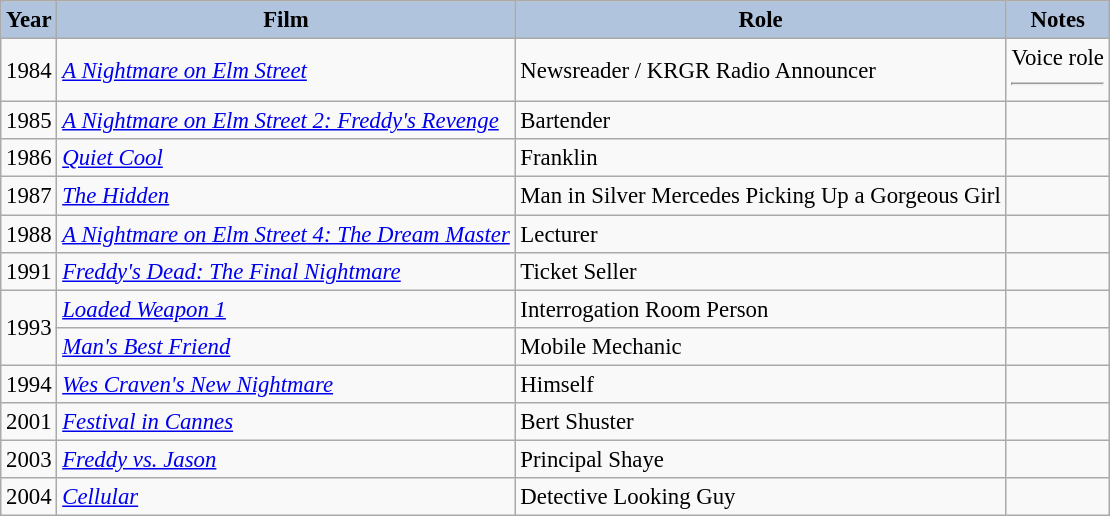<table class="wikitable" style="font-size:95%;">
<tr>
<th style="background:#B0C4DE;">Year</th>
<th style="background:#B0C4DE;">Film</th>
<th style="background:#B0C4DE;">Role</th>
<th style="background:#B0C4DE;">Notes</th>
</tr>
<tr>
<td>1984</td>
<td><em><a href='#'>A Nightmare on Elm Street</a></em></td>
<td>Newsreader / KRGR Radio Announcer</td>
<td>Voice role<hr></td>
</tr>
<tr>
<td>1985</td>
<td><em><a href='#'>A Nightmare on Elm Street 2: Freddy's Revenge</a></em></td>
<td>Bartender</td>
<td></td>
</tr>
<tr>
<td>1986</td>
<td><em><a href='#'>Quiet Cool</a></em></td>
<td>Franklin</td>
<td></td>
</tr>
<tr>
<td>1987</td>
<td><em><a href='#'>The Hidden</a></em></td>
<td>Man in Silver Mercedes Picking Up a Gorgeous Girl</td>
<td></td>
</tr>
<tr>
<td>1988</td>
<td><em><a href='#'>A Nightmare on Elm Street 4: The Dream Master</a></em></td>
<td>Lecturer</td>
<td></td>
</tr>
<tr>
<td>1991</td>
<td><em><a href='#'>Freddy's Dead: The Final Nightmare</a></em></td>
<td>Ticket Seller</td>
<td></td>
</tr>
<tr>
<td rowspan=2>1993</td>
<td><em><a href='#'>Loaded Weapon 1</a></em></td>
<td>Interrogation Room Person</td>
<td></td>
</tr>
<tr>
<td><em><a href='#'>Man's Best Friend</a></em></td>
<td>Mobile Mechanic</td>
<td></td>
</tr>
<tr>
<td>1994</td>
<td><em><a href='#'>Wes Craven's New Nightmare</a></em></td>
<td>Himself</td>
<td></td>
</tr>
<tr>
<td>2001</td>
<td><em><a href='#'>Festival in Cannes</a></em></td>
<td>Bert Shuster</td>
<td></td>
</tr>
<tr>
<td>2003</td>
<td><em><a href='#'>Freddy vs. Jason</a></em></td>
<td>Principal Shaye</td>
<td></td>
</tr>
<tr>
<td>2004</td>
<td><em><a href='#'>Cellular</a></em></td>
<td>Detective Looking Guy</td>
<td></td>
</tr>
</table>
